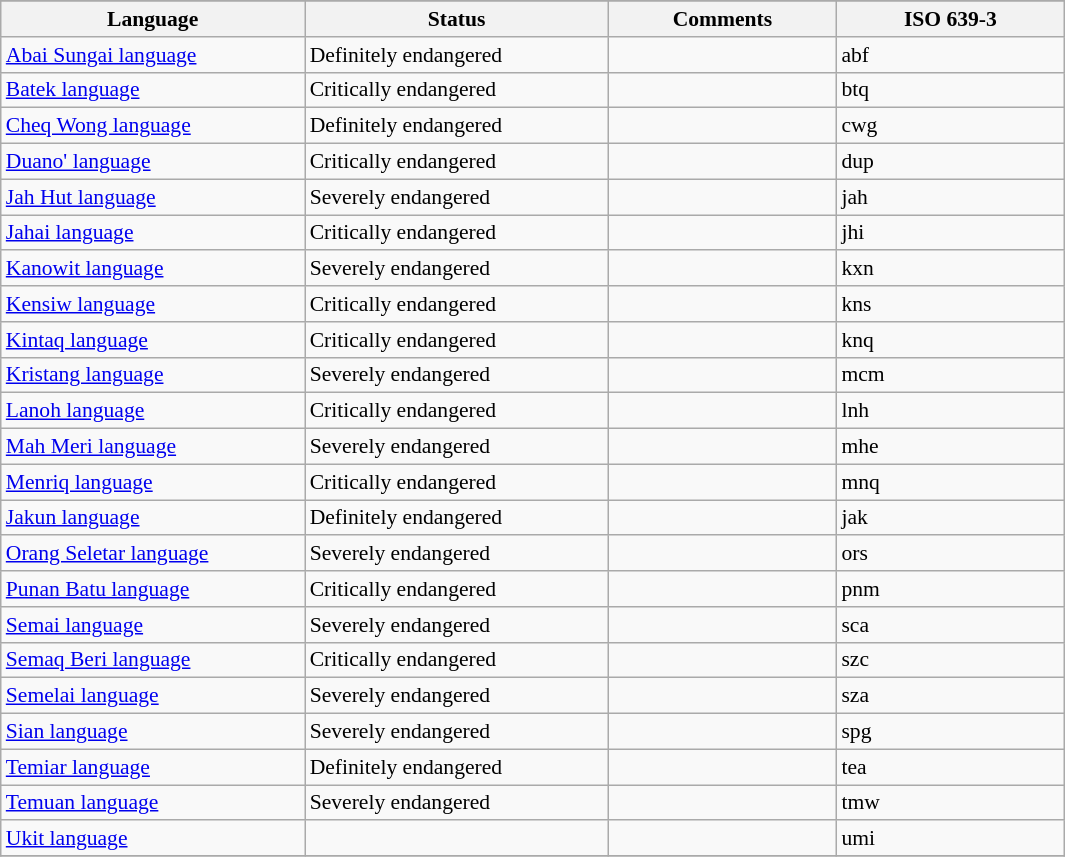<table class="wikitable" align="center" style="font-size:90%">
<tr>
</tr>
<tr>
<th width="20%">Language</th>
<th width="20%">Status</th>
<th width="15%">Comments</th>
<th width="15%">ISO 639-3</th>
</tr>
<tr>
<td><a href='#'>Abai Sungai language</a></td>
<td>Definitely endangered</td>
<td> </td>
<td>abf</td>
</tr>
<tr>
<td><a href='#'>Batek language</a></td>
<td>Critically endangered</td>
<td> </td>
<td>btq</td>
</tr>
<tr>
<td><a href='#'>Cheq Wong language</a></td>
<td>Definitely endangered</td>
<td> </td>
<td>cwg</td>
</tr>
<tr>
<td><a href='#'>Duano' language</a></td>
<td>Critically endangered</td>
<td> </td>
<td>dup</td>
</tr>
<tr>
<td><a href='#'>Jah Hut language</a></td>
<td>Severely endangered</td>
<td> </td>
<td>jah</td>
</tr>
<tr>
<td><a href='#'>Jahai language</a></td>
<td>Critically endangered</td>
<td> </td>
<td>jhi</td>
</tr>
<tr>
<td><a href='#'>Kanowit language</a></td>
<td>Severely endangered</td>
<td> </td>
<td>kxn</td>
</tr>
<tr>
<td><a href='#'>Kensiw language</a></td>
<td>Critically endangered</td>
<td> </td>
<td>kns</td>
</tr>
<tr>
<td><a href='#'>Kintaq language</a></td>
<td>Critically endangered</td>
<td> </td>
<td>knq</td>
</tr>
<tr>
<td><a href='#'>Kristang language</a></td>
<td>Severely endangered</td>
<td> </td>
<td>mcm</td>
</tr>
<tr>
<td><a href='#'>Lanoh language</a></td>
<td>Critically endangered</td>
<td> </td>
<td>lnh</td>
</tr>
<tr>
<td><a href='#'>Mah Meri language</a></td>
<td>Severely endangered</td>
<td> </td>
<td>mhe</td>
</tr>
<tr>
<td><a href='#'>Menriq language</a></td>
<td>Critically endangered</td>
<td> </td>
<td>mnq</td>
</tr>
<tr>
<td><a href='#'>Jakun language</a></td>
<td>Definitely endangered</td>
<td> </td>
<td>jak</td>
</tr>
<tr>
<td><a href='#'>Orang Seletar language</a></td>
<td>Severely endangered</td>
<td> </td>
<td>ors</td>
</tr>
<tr>
<td><a href='#'>Punan Batu language</a></td>
<td>Critically endangered</td>
<td> </td>
<td>pnm</td>
</tr>
<tr>
<td><a href='#'>Semai language</a></td>
<td>Severely endangered</td>
<td> </td>
<td>sca</td>
</tr>
<tr>
<td><a href='#'>Semaq Beri language</a></td>
<td>Critically endangered</td>
<td> </td>
<td>szc</td>
</tr>
<tr>
<td><a href='#'>Semelai language</a></td>
<td>Severely endangered</td>
<td> </td>
<td>sza</td>
</tr>
<tr>
<td><a href='#'>Sian language</a></td>
<td>Severely endangered</td>
<td> </td>
<td>spg</td>
</tr>
<tr>
<td><a href='#'>Temiar language</a></td>
<td>Definitely endangered</td>
<td> </td>
<td>tea</td>
</tr>
<tr>
<td><a href='#'>Temuan language</a></td>
<td>Severely endangered</td>
<td> </td>
<td>tmw</td>
</tr>
<tr>
<td><a href='#'>Ukit language</a></td>
<td></td>
<td> </td>
<td>umi</td>
</tr>
<tr>
</tr>
</table>
